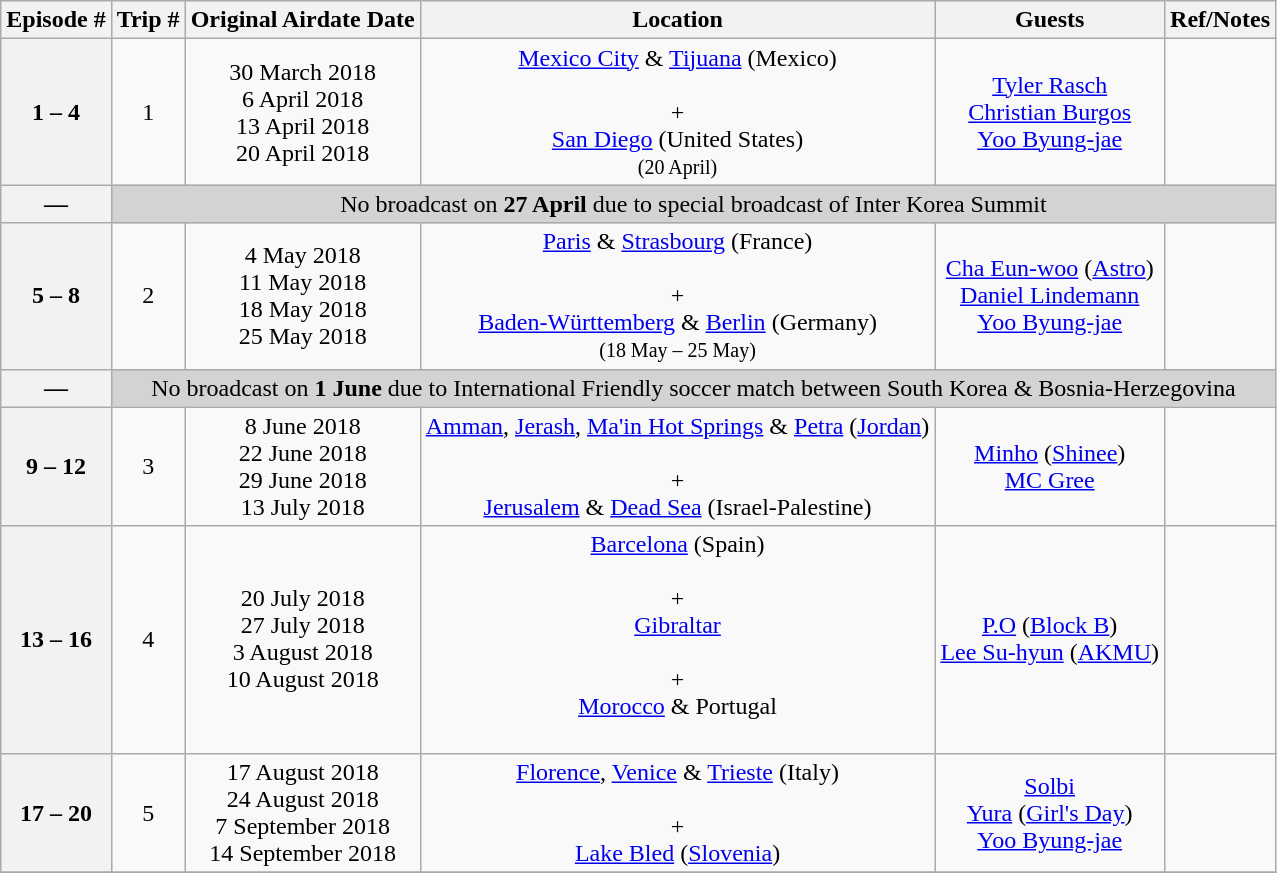<table class=wikitable style=text-align:center>
<tr>
<th>Episode #</th>
<th>Trip #</th>
<th>Original Airdate Date</th>
<th>Location</th>
<th>Guests</th>
<th>Ref/Notes</th>
</tr>
<tr>
<th>1 – 4</th>
<td>1</td>
<td>30 March 2018<br>6 April 2018<br>13 April 2018<br>20 April 2018</td>
<td><a href='#'>Mexico City</a> & <a href='#'>Tijuana</a> (Mexico)<br><br>+<br>
<a href='#'>San Diego</a> (United States)<br><small>(20 April)</small></td>
<td><a href='#'>Tyler Rasch</a><br><a href='#'>Christian Burgos</a><br><a href='#'>Yoo Byung-jae</a></td>
<td></td>
</tr>
<tr>
<th>—</th>
<td colspan=5, style="background:Lightgray">No broadcast on <strong>27 April</strong> due to special broadcast of Inter Korea Summit </td>
</tr>
<tr>
<th>5 – 8</th>
<td>2</td>
<td>4 May 2018<br>11 May 2018<br>18 May 2018<br>25 May 2018</td>
<td><a href='#'>Paris</a> & <a href='#'>Strasbourg</a> (France)<br><br>+<br>
<a href='#'>Baden-Württemberg</a> & <a href='#'>Berlin</a> (Germany)<br><small>(18 May – 25 May)</small></td>
<td><a href='#'>Cha Eun-woo</a> (<a href='#'>Astro</a>)<br><a href='#'>Daniel Lindemann</a><br><a href='#'>Yoo Byung-jae</a></td>
<td></td>
</tr>
<tr>
<th>—</th>
<td colspan=5, style="background:Lightgray">No broadcast on <strong>1 June</strong> due to International Friendly soccer match between South Korea & Bosnia-Herzegovina </td>
</tr>
<tr>
<th>9 – 12</th>
<td>3</td>
<td>8 June 2018<br>22 June 2018<br>29 June 2018<br>13 July 2018</td>
<td><a href='#'>Amman</a>, <a href='#'>Jerash</a>, <a href='#'>Ma'in Hot Springs</a> & <a href='#'>Petra</a> (<a href='#'>Jordan</a>)<br><br>+<br>
<a href='#'>Jerusalem</a> & <a href='#'>Dead Sea</a> (Israel-Palestine)<br></td>
<td><a href='#'>Minho</a> (<a href='#'>Shinee</a>)<br><a href='#'>MC Gree</a></td>
<td><br></td>
</tr>
<tr>
<th>13 – 16</th>
<td>4</td>
<td>20 July 2018<br>27 July 2018<br>3 August 2018<br>10 August 2018</td>
<td><a href='#'>Barcelona</a> (Spain)<br><br>+<br>
<a href='#'>Gibraltar</a><br><br>
+<br>
<a href='#'>Morocco</a> & Portugal<br><br></td>
<td><a href='#'>P.O</a> (<a href='#'>Block B</a>)<br><a href='#'>Lee Su-hyun</a> (<a href='#'>AKMU</a>)</td>
<td> <br></td>
</tr>
<tr>
<th>17 – 20</th>
<td>5</td>
<td>17 August 2018<br>24 August 2018<br>7 September 2018<br>14 September 2018</td>
<td><a href='#'>Florence</a>, <a href='#'>Venice</a> & <a href='#'>Trieste</a> (Italy)<br><br>+<br>
<a href='#'>Lake Bled</a> (<a href='#'>Slovenia</a>)<br></td>
<td><a href='#'>Solbi</a><br><a href='#'>Yura</a> (<a href='#'>Girl's Day</a>)<br><a href='#'>Yoo Byung-jae</a></td>
<td><br></td>
</tr>
<tr>
</tr>
</table>
